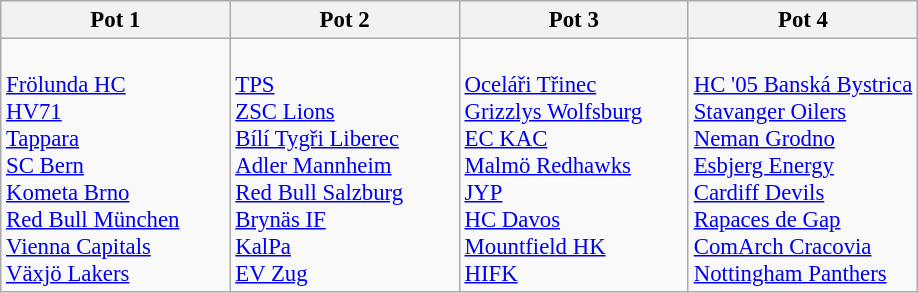<table class="wikitable" style="font-size: 95%;">
<tr>
<th width=25%>Pot 1</th>
<th width=25%>Pot 2</th>
<th width=25%>Pot 3</th>
<th width=25%>Pot 4</th>
</tr>
<tr>
<td><br> <a href='#'>Frölunda HC</a> <br>
 <a href='#'>HV71</a> <br>
 <a href='#'>Tappara</a> <br>
 <a href='#'>SC Bern</a> <br>
 <a href='#'>Kometa Brno</a> <br>
 <a href='#'>Red Bull München</a> <br>
 <a href='#'>Vienna Capitals</a> <br>
 <a href='#'>Växjö Lakers</a> <br></td>
<td><br> <a href='#'>TPS</a> <br>
 <a href='#'>ZSC Lions</a> <br>
 <a href='#'>Bílí Tygři Liberec</a> <br>
 <a href='#'>Adler Mannheim</a> <br>
 <a href='#'>Red Bull Salzburg</a> <br>
 <a href='#'>Brynäs IF</a> <br>
 <a href='#'>KalPa</a> <br>
 <a href='#'>EV Zug</a> <br></td>
<td><br> <a href='#'>Oceláři Třinec</a> <br>
 <a href='#'>Grizzlys Wolfsburg</a> <br>
 <a href='#'>EC KAC</a> <br>
 <a href='#'>Malmö Redhawks</a> <br>
 <a href='#'>JYP</a> <br>
 <a href='#'>HC Davos</a> <br>
 <a href='#'>Mountfield HK</a> <br>
 <a href='#'>HIFK</a> <br></td>
<td><br> <a href='#'>HC '05 Banská Bystrica</a> <br>
 <a href='#'>Stavanger Oilers</a> <br>
 <a href='#'>Neman Grodno</a> <br>
 <a href='#'>Esbjerg Energy</a> <br>
 <a href='#'>Cardiff Devils</a> <br>
 <a href='#'>Rapaces de Gap</a> <br>
 <a href='#'>ComArch Cracovia</a> <br>
 <a href='#'>Nottingham Panthers</a></td>
</tr>
</table>
